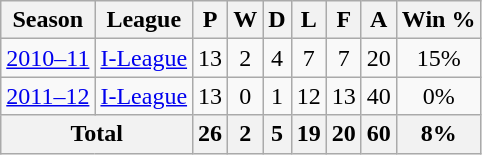<table class="wikitable" style="text-align: center">
<tr>
<th>Season</th>
<th>League</th>
<th>P</th>
<th>W</th>
<th>D</th>
<th>L</th>
<th>F</th>
<th>A</th>
<th>Win %</th>
</tr>
<tr>
<td align=left><a href='#'>2010–11</a></td>
<td><a href='#'>I-League</a></td>
<td>13</td>
<td>2</td>
<td>4</td>
<td>7</td>
<td>7</td>
<td>20</td>
<td>15%</td>
</tr>
<tr>
<td align=left><a href='#'>2011–12</a></td>
<td><a href='#'>I-League</a></td>
<td>13</td>
<td>0</td>
<td>1</td>
<td>12</td>
<td>13</td>
<td>40</td>
<td>0%</td>
</tr>
<tr>
<th colspan="2" align="left">Total</th>
<th>26</th>
<th>2</th>
<th>5</th>
<th>19</th>
<th>20</th>
<th>60</th>
<th>8%</th>
</tr>
</table>
